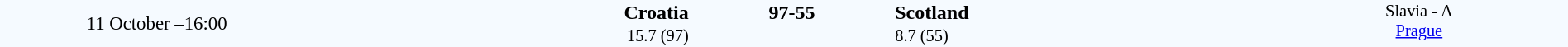<table style="width: 100%; background:#F5FAFF;" cellspacing="0">
<tr>
<td style=font-size:95% align=center rowspan=3 width=20%>11 October –16:00</td>
</tr>
<tr>
<td width=24% align=right><strong>Croatia</strong> </td>
<td align=center width=13%><strong>97-55</strong></td>
<td width=24%> <strong>Scotland</strong></td>
<td style=font-size:85% rowspan=3 valign=top align=center>Slavia - A <br><a href='#'>Prague</a></td>
</tr>
<tr style=font-size:85%>
<td align=right>15.7 (97)</td>
<td align=center></td>
<td>8.7 (55)</td>
</tr>
</table>
